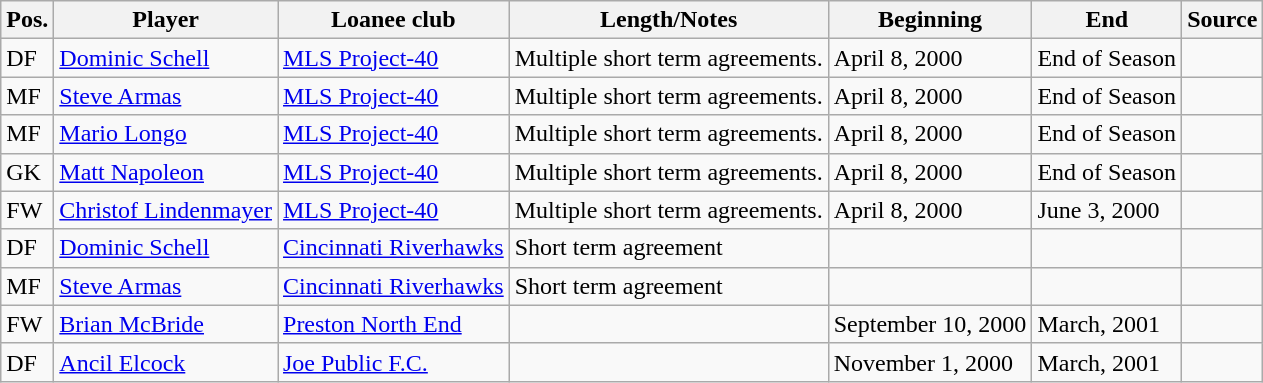<table class="wikitable sortable" style="text-align: left">
<tr>
<th><strong>Pos.</strong></th>
<th><strong>Player</strong></th>
<th><strong>Loanee club</strong></th>
<th><strong>Length/Notes</strong></th>
<th><strong>Beginning</strong></th>
<th><strong>End</strong></th>
<th><strong>Source</strong></th>
</tr>
<tr>
<td>DF</td>
<td> <a href='#'>Dominic Schell</a></td>
<td> <a href='#'>MLS Project-40</a></td>
<td>Multiple short term agreements.</td>
<td>April 8, 2000</td>
<td>End of Season</td>
<td align=center></td>
</tr>
<tr>
<td>MF</td>
<td> <a href='#'>Steve Armas</a></td>
<td> <a href='#'>MLS Project-40</a></td>
<td>Multiple short term agreements.</td>
<td>April 8, 2000</td>
<td>End of Season</td>
<td align=center></td>
</tr>
<tr>
<td>MF</td>
<td> <a href='#'>Mario Longo</a></td>
<td> <a href='#'>MLS Project-40</a></td>
<td>Multiple short term agreements.</td>
<td>April 8, 2000</td>
<td>End of Season</td>
<td align=center></td>
</tr>
<tr>
<td>GK</td>
<td> <a href='#'>Matt Napoleon</a></td>
<td> <a href='#'>MLS Project-40</a></td>
<td>Multiple short term agreements.</td>
<td>April 8, 2000</td>
<td>End of Season</td>
<td align=center></td>
</tr>
<tr>
<td>FW</td>
<td> <a href='#'>Christof Lindenmayer</a></td>
<td> <a href='#'>MLS Project-40</a></td>
<td>Multiple short term agreements.</td>
<td>April 8, 2000</td>
<td>June 3, 2000</td>
<td align=center></td>
</tr>
<tr>
<td>DF</td>
<td> <a href='#'>Dominic Schell</a></td>
<td> <a href='#'>Cincinnati Riverhawks</a></td>
<td>Short term agreement</td>
<td></td>
<td></td>
<td align=center></td>
</tr>
<tr>
<td>MF</td>
<td> <a href='#'>Steve Armas</a></td>
<td> <a href='#'>Cincinnati Riverhawks</a></td>
<td>Short term agreement</td>
<td></td>
<td></td>
<td align=center></td>
</tr>
<tr>
<td>FW</td>
<td> <a href='#'>Brian McBride</a></td>
<td> <a href='#'>Preston North End</a></td>
<td></td>
<td>September 10, 2000</td>
<td>March, 2001</td>
<td align=center></td>
</tr>
<tr>
<td>DF</td>
<td> <a href='#'>Ancil Elcock</a></td>
<td> <a href='#'>Joe Public F.C.</a></td>
<td></td>
<td>November 1, 2000</td>
<td>March, 2001</td>
<td align=center></td>
</tr>
</table>
